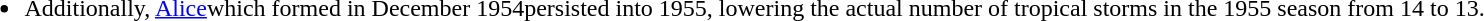<table width=90%>
<tr>
<td><br><ul><li>Additionally, <a href='#'>Alice</a>which formed in December 1954persisted into 1955, lowering the actual number of tropical storms in the 1955 season from 14 to 13.</li></ul></td>
</tr>
</table>
